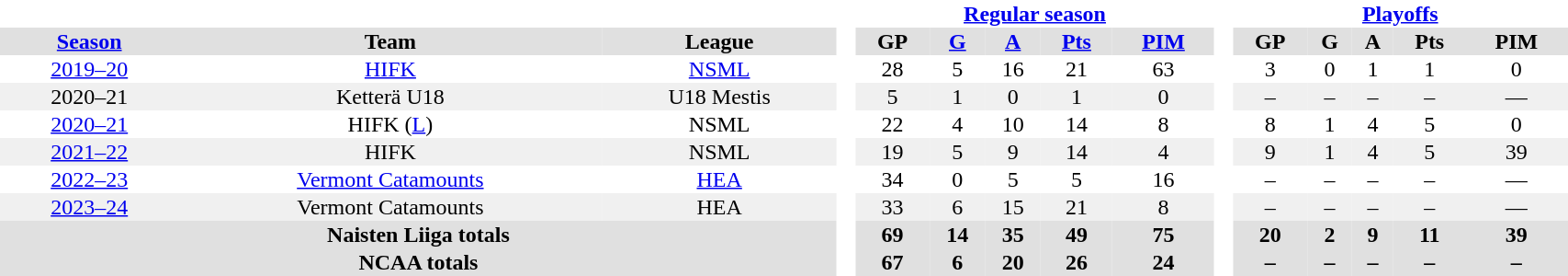<table border="0" cellpadding="1" cellspacing="0" width="90%" style="text-align:center">
<tr>
<th colspan="3" bgcolor="#ffffff"> </th>
<th rowspan="99" bgcolor="#ffffff"> </th>
<th colspan="5"><a href='#'>Regular season</a></th>
<th rowspan="99" bgcolor="#ffffff"> </th>
<th colspan="5"><a href='#'>Playoffs</a></th>
</tr>
<tr bgcolor="#e0e0e0">
<th><a href='#'>Season</a></th>
<th>Team</th>
<th>League</th>
<th>GP</th>
<th><a href='#'>G</a></th>
<th><a href='#'>A</a></th>
<th><a href='#'>Pts</a></th>
<th><a href='#'>PIM</a></th>
<th>GP</th>
<th>G</th>
<th>A</th>
<th>Pts</th>
<th>PIM</th>
</tr>
<tr>
<td><a href='#'>2019–20</a></td>
<td><a href='#'>HIFK</a></td>
<td><a href='#'>NSML</a></td>
<td>28</td>
<td>5</td>
<td>16</td>
<td>21</td>
<td>63</td>
<td>3</td>
<td>0</td>
<td>1</td>
<td>1</td>
<td>0</td>
</tr>
<tr bgcolor="#f0f0f0">
<td>2020–21</td>
<td>Ketterä U18</td>
<td>U18 Mestis</td>
<td>5</td>
<td>1</td>
<td>0</td>
<td>1</td>
<td>0</td>
<td>–</td>
<td>–</td>
<td>–</td>
<td>–</td>
<td>—</td>
</tr>
<tr>
<td><a href='#'>2020–21</a></td>
<td>HIFK (<a href='#'>L</a>)</td>
<td>NSML</td>
<td>22</td>
<td>4</td>
<td>10</td>
<td>14</td>
<td>8</td>
<td>8</td>
<td>1</td>
<td>4</td>
<td>5</td>
<td>0</td>
</tr>
<tr bgcolor="#f0f0f0">
<td><a href='#'>2021–22</a></td>
<td>HIFK</td>
<td>NSML</td>
<td>19</td>
<td>5</td>
<td>9</td>
<td>14</td>
<td>4</td>
<td>9</td>
<td>1</td>
<td>4</td>
<td>5</td>
<td>39</td>
</tr>
<tr>
<td><a href='#'>2022–23</a></td>
<td><a href='#'>Vermont Catamounts</a></td>
<td><a href='#'>HEA</a></td>
<td>34</td>
<td>0</td>
<td>5</td>
<td>5</td>
<td>16</td>
<td>–</td>
<td>–</td>
<td>–</td>
<td>–</td>
<td>—</td>
</tr>
<tr bgcolor="#f0f0f0">
<td><a href='#'>2023–24</a></td>
<td>Vermont Catamounts</td>
<td>HEA</td>
<td>33</td>
<td>6</td>
<td>15</td>
<td>21</td>
<td>8</td>
<td>–</td>
<td>–</td>
<td>–</td>
<td>–</td>
<td>—</td>
</tr>
<tr bgcolor="#e0e0e0">
<th colspan="3">Naisten Liiga totals</th>
<th>69</th>
<th>14</th>
<th>35</th>
<th>49</th>
<th>75</th>
<th>20</th>
<th>2</th>
<th>9</th>
<th>11</th>
<th>39</th>
</tr>
<tr bgcolor="#e0e0e0">
<th colspan="3">NCAA totals</th>
<th>67</th>
<th>6</th>
<th>20</th>
<th>26</th>
<th>24</th>
<th>–</th>
<th>–</th>
<th>–</th>
<th>–</th>
<th>–</th>
</tr>
</table>
